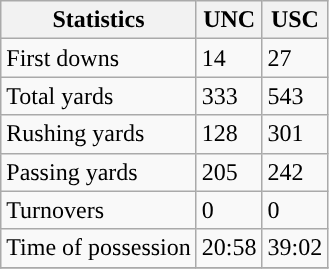<table class="wikitable">
<tr>
<th>Statistics</th>
<th>UNC</th>
<th>USC</th>
</tr>
<tr>
<td>First downs</td>
<td>14</td>
<td>27</td>
</tr>
<tr>
<td>Total yards</td>
<td>333</td>
<td>543</td>
</tr>
<tr>
<td>Rushing yards</td>
<td>128</td>
<td>301</td>
</tr>
<tr>
<td>Passing yards</td>
<td>205</td>
<td>242</td>
</tr>
<tr>
<td>Turnovers</td>
<td>0</td>
<td>0</td>
</tr>
<tr>
<td>Time of possession</td>
<td>20:58</td>
<td>39:02</td>
</tr>
<tr>
</tr>
</table>
